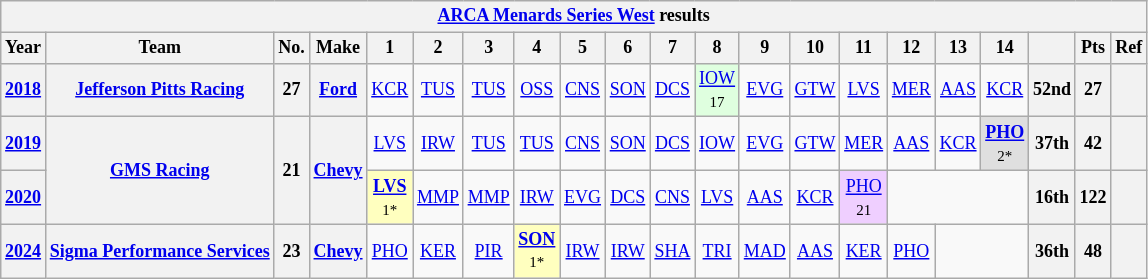<table class="wikitable" style="text-align:center; font-size:75%">
<tr>
<th colspan=21><a href='#'>ARCA Menards Series West</a> results</th>
</tr>
<tr>
<th>Year</th>
<th>Team</th>
<th>No.</th>
<th>Make</th>
<th>1</th>
<th>2</th>
<th>3</th>
<th>4</th>
<th>5</th>
<th>6</th>
<th>7</th>
<th>8</th>
<th>9</th>
<th>10</th>
<th>11</th>
<th>12</th>
<th>13</th>
<th>14</th>
<th></th>
<th>Pts</th>
<th>Ref</th>
</tr>
<tr>
<th><a href='#'>2018</a></th>
<th><a href='#'>Jefferson Pitts Racing</a></th>
<th>27</th>
<th><a href='#'>Ford</a></th>
<td><a href='#'>KCR</a></td>
<td><a href='#'>TUS</a></td>
<td><a href='#'>TUS</a></td>
<td><a href='#'>OSS</a></td>
<td><a href='#'>CNS</a></td>
<td><a href='#'>SON</a></td>
<td><a href='#'>DCS</a></td>
<td style="background:#DFFFDF;"><a href='#'>IOW</a><br><small>17</small></td>
<td><a href='#'>EVG</a></td>
<td><a href='#'>GTW</a></td>
<td><a href='#'>LVS</a></td>
<td><a href='#'>MER</a></td>
<td><a href='#'>AAS</a></td>
<td><a href='#'>KCR</a></td>
<th>52nd</th>
<th>27</th>
<th></th>
</tr>
<tr>
<th><a href='#'>2019</a></th>
<th rowspan=2><a href='#'>GMS Racing</a></th>
<th rowspan=2>21</th>
<th rowspan=2><a href='#'>Chevy</a></th>
<td><a href='#'>LVS</a></td>
<td><a href='#'>IRW</a></td>
<td><a href='#'>TUS</a></td>
<td><a href='#'>TUS</a></td>
<td><a href='#'>CNS</a></td>
<td><a href='#'>SON</a></td>
<td><a href='#'>DCS</a></td>
<td><a href='#'>IOW</a></td>
<td><a href='#'>EVG</a></td>
<td><a href='#'>GTW</a></td>
<td><a href='#'>MER</a></td>
<td><a href='#'>AAS</a></td>
<td><a href='#'>KCR</a></td>
<td style="background:#DFDFDF;"><strong><a href='#'>PHO</a></strong><br><small>2*</small></td>
<th>37th</th>
<th>42</th>
<th></th>
</tr>
<tr>
<th><a href='#'>2020</a></th>
<td style="background:#FFFFBF;"><strong><a href='#'>LVS</a></strong><br><small>1*</small></td>
<td><a href='#'>MMP</a></td>
<td><a href='#'>MMP</a></td>
<td><a href='#'>IRW</a></td>
<td><a href='#'>EVG</a></td>
<td><a href='#'>DCS</a></td>
<td><a href='#'>CNS</a></td>
<td><a href='#'>LVS</a></td>
<td><a href='#'>AAS</a></td>
<td><a href='#'>KCR</a></td>
<td style="background:#EFCFFF;"><a href='#'>PHO</a><br><small>21</small></td>
<td colspan=3></td>
<th>16th</th>
<th>122</th>
<th></th>
</tr>
<tr>
<th><a href='#'>2024</a></th>
<th><a href='#'>Sigma Performance Services</a></th>
<th>23</th>
<th><a href='#'>Chevy</a></th>
<td><a href='#'>PHO</a></td>
<td><a href='#'>KER</a></td>
<td><a href='#'>PIR</a></td>
<td style="background:#FFFFBF;"><strong><a href='#'>SON</a></strong><br><small>1*</small></td>
<td><a href='#'>IRW</a></td>
<td><a href='#'>IRW</a></td>
<td><a href='#'>SHA</a></td>
<td><a href='#'>TRI</a></td>
<td><a href='#'>MAD</a></td>
<td><a href='#'>AAS</a></td>
<td><a href='#'>KER</a></td>
<td><a href='#'>PHO</a></td>
<td colspan=2></td>
<th>36th</th>
<th>48</th>
<th></th>
</tr>
</table>
